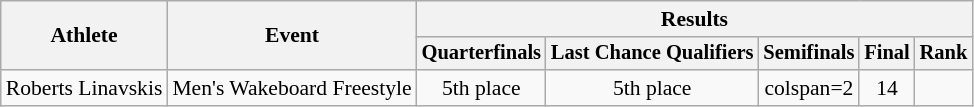<table class="wikitable" style="font-size:90%;text-align:center">
<tr>
<th rowspan="2">Athlete</th>
<th rowspan="2">Event</th>
<th colspan="5">Results</th>
</tr>
<tr style="font-size:95%">
<th>Quarterfinals</th>
<th>Last Chance Qualifiers</th>
<th>Semifinals</th>
<th>Final</th>
<th>Rank</th>
</tr>
<tr>
<td align="left">Roberts Linavskis</td>
<td align="left">Men's Wakeboard Freestyle</td>
<td>5th place</td>
<td>5th place</td>
<td>colspan=2 </td>
<td>14</td>
</tr>
</table>
